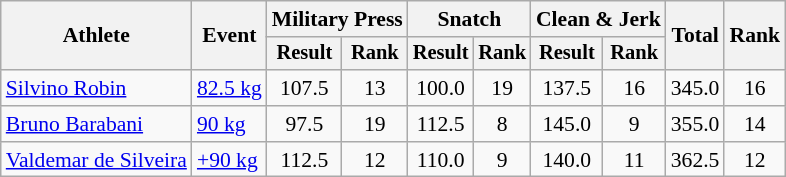<table class="wikitable" style="font-size:90%">
<tr>
<th rowspan="2">Athlete</th>
<th rowspan="2">Event</th>
<th colspan="2">Military Press</th>
<th colspan="2">Snatch</th>
<th colspan="2">Clean & Jerk</th>
<th rowspan="2">Total</th>
<th rowspan="2">Rank</th>
</tr>
<tr style="font-size:95%">
<th>Result</th>
<th>Rank</th>
<th>Result</th>
<th>Rank</th>
<th>Result</th>
<th>Rank</th>
</tr>
<tr align=center>
<td align=left><a href='#'>Silvino Robin</a></td>
<td align=left><a href='#'>82.5 kg</a></td>
<td>107.5</td>
<td>13</td>
<td>100.0</td>
<td>19</td>
<td>137.5</td>
<td>16</td>
<td>345.0</td>
<td>16</td>
</tr>
<tr align=center>
<td align=left><a href='#'>Bruno Barabani</a></td>
<td align=left><a href='#'>90 kg</a></td>
<td>97.5</td>
<td>19</td>
<td>112.5</td>
<td>8</td>
<td>145.0</td>
<td>9</td>
<td>355.0</td>
<td>14</td>
</tr>
<tr align=center>
<td align=left><a href='#'>Valdemar de Silveira</a></td>
<td align=left><a href='#'>+90 kg</a></td>
<td>112.5</td>
<td>12</td>
<td>110.0</td>
<td>9</td>
<td>140.0</td>
<td>11</td>
<td>362.5</td>
<td>12</td>
</tr>
</table>
